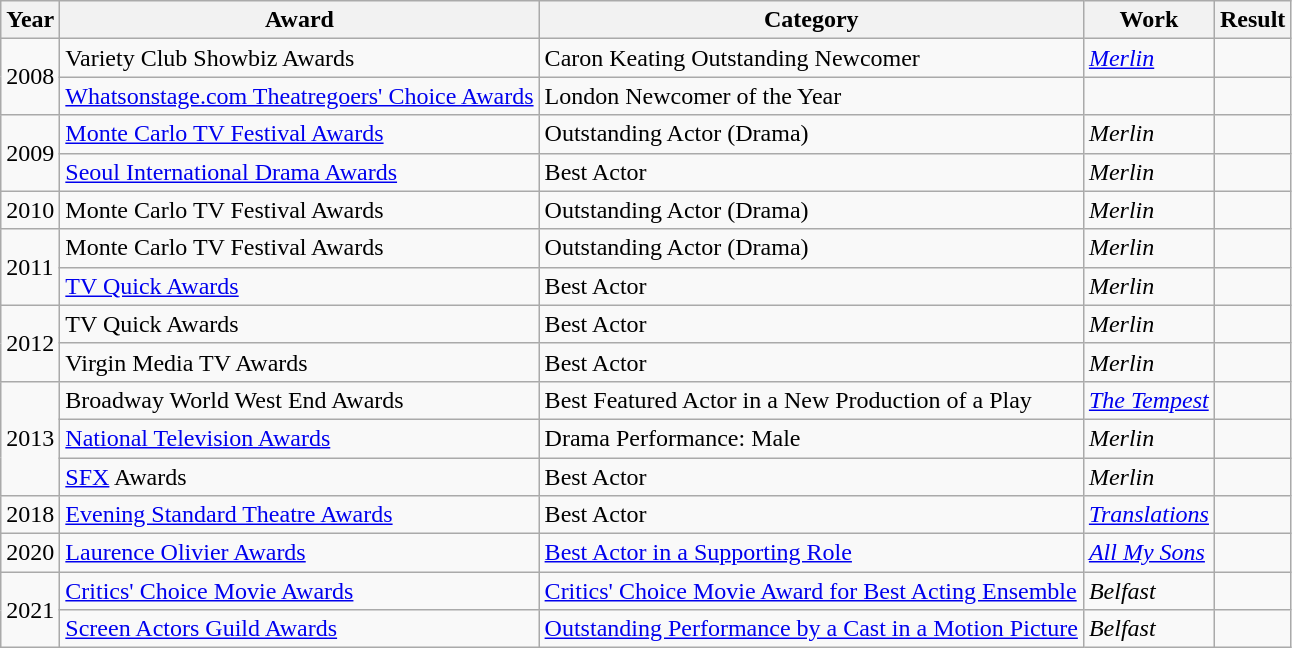<table class="wikitable sortable">
<tr>
<th scope="col">Year</th>
<th scope="col">Award</th>
<th scope="col">Category</th>
<th scope="col">Work</th>
<th scope="col">Result</th>
</tr>
<tr>
<td rowspan="2">2008</td>
<td>Variety Club Showbiz Awards</td>
<td>Caron Keating Outstanding Newcomer</td>
<td><em><a href='#'>Merlin</a></em></td>
<td></td>
</tr>
<tr>
<td><a href='#'>Whatsonstage.com Theatregoers' Choice Awards</a></td>
<td>London Newcomer of the Year</td>
<td></td>
<td></td>
</tr>
<tr>
<td rowspan="2">2009</td>
<td><a href='#'>Monte Carlo TV Festival Awards</a></td>
<td>Outstanding Actor (Drama)</td>
<td><em>Merlin</em></td>
<td></td>
</tr>
<tr>
<td><a href='#'>Seoul International Drama Awards</a></td>
<td>Best Actor</td>
<td><em>Merlin</em></td>
<td></td>
</tr>
<tr>
<td>2010</td>
<td>Monte Carlo TV Festival Awards</td>
<td>Outstanding Actor (Drama)</td>
<td><em>Merlin</em></td>
<td></td>
</tr>
<tr>
<td rowspan="2">2011</td>
<td>Monte Carlo TV Festival Awards</td>
<td>Outstanding Actor (Drama)</td>
<td><em>Merlin</em></td>
<td></td>
</tr>
<tr>
<td><a href='#'>TV Quick Awards</a></td>
<td>Best Actor</td>
<td><em>Merlin</em></td>
<td></td>
</tr>
<tr>
<td rowspan="2">2012</td>
<td>TV Quick Awards</td>
<td>Best Actor</td>
<td><em>Merlin</em></td>
<td></td>
</tr>
<tr>
<td>Virgin Media TV Awards</td>
<td>Best Actor</td>
<td><em>Merlin</em></td>
<td></td>
</tr>
<tr>
<td rowspan="3">2013</td>
<td>Broadway World West End Awards</td>
<td>Best Featured Actor in a New Production of a Play</td>
<td data-sort-value="Tempest, The"><em><a href='#'>The Tempest</a></em></td>
<td></td>
</tr>
<tr>
<td><a href='#'>National Television Awards</a></td>
<td>Drama Performance: Male</td>
<td><em>Merlin</em></td>
<td></td>
</tr>
<tr>
<td><a href='#'>SFX</a> Awards</td>
<td>Best Actor</td>
<td><em>Merlin</em></td>
<td></td>
</tr>
<tr>
<td>2018</td>
<td><a href='#'>Evening Standard Theatre Awards</a></td>
<td>Best Actor</td>
<td><em><a href='#'>Translations</a></em></td>
<td></td>
</tr>
<tr>
<td>2020</td>
<td><a href='#'>Laurence Olivier Awards</a></td>
<td><a href='#'>Best Actor in a Supporting Role</a></td>
<td><em><a href='#'>All My Sons</a></em></td>
<td></td>
</tr>
<tr>
<td rowspan="2">2021</td>
<td><a href='#'>Critics' Choice Movie Awards</a></td>
<td><a href='#'>Critics' Choice Movie Award for Best Acting Ensemble</a> </td>
<td><em>Belfast</em></td>
<td></td>
</tr>
<tr>
<td><a href='#'>Screen Actors Guild Awards</a></td>
<td><a href='#'>Outstanding Performance by a Cast in a Motion Picture</a> </td>
<td><em>Belfast</em></td>
<td></td>
</tr>
</table>
